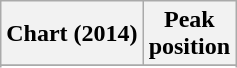<table class="wikitable sortable plainrowheaders" style="text-align:center;">
<tr>
<th scope="col">Chart (2014)</th>
<th scope="col">Peak<br>position</th>
</tr>
<tr>
</tr>
<tr>
</tr>
<tr>
</tr>
</table>
